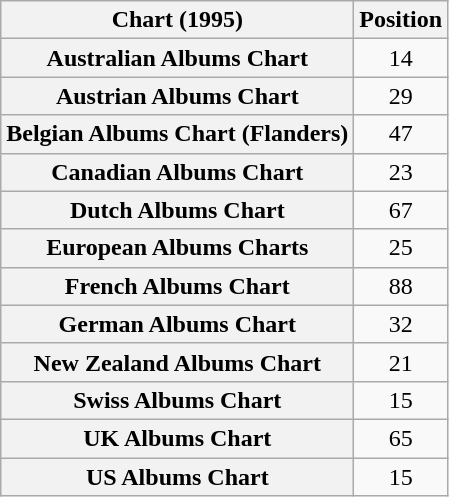<table class="wikitable plainrowheaders sortable" style="text-align:center;">
<tr>
<th>Chart (1995)</th>
<th>Position</th>
</tr>
<tr>
<th scope="row">Australian Albums Chart</th>
<td>14</td>
</tr>
<tr>
<th scope="row">Austrian Albums Chart</th>
<td>29</td>
</tr>
<tr>
<th scope="row">Belgian Albums Chart (Flanders)</th>
<td>47</td>
</tr>
<tr>
<th scope="row">Canadian Albums Chart</th>
<td>23</td>
</tr>
<tr>
<th scope="row">Dutch Albums Chart</th>
<td>67</td>
</tr>
<tr>
<th scope="row">European Albums Charts</th>
<td>25</td>
</tr>
<tr>
<th scope="row">French Albums Chart</th>
<td>88</td>
</tr>
<tr>
<th scope="row">German Albums Chart</th>
<td>32</td>
</tr>
<tr>
<th scope="row">New Zealand Albums Chart</th>
<td>21</td>
</tr>
<tr>
<th scope="row">Swiss Albums Chart</th>
<td>15</td>
</tr>
<tr>
<th scope="row">UK Albums Chart</th>
<td>65</td>
</tr>
<tr>
<th scope="row">US Albums Chart</th>
<td>15</td>
</tr>
</table>
